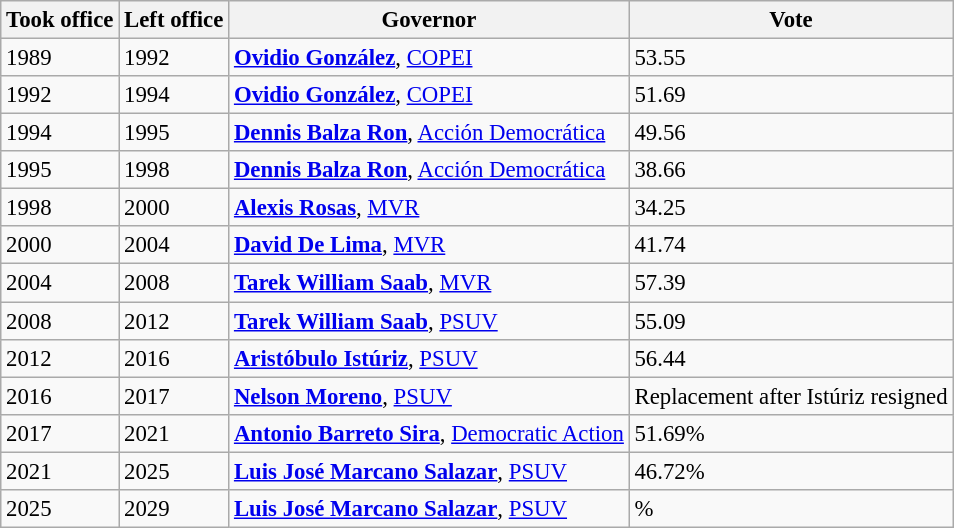<table class="wikitable" style="font-size: 95%;">
<tr>
<th>Took office</th>
<th>Left office</th>
<th>Governor</th>
<th>Vote</th>
</tr>
<tr>
<td>1989</td>
<td>1992</td>
<td><strong><a href='#'>Ovidio González</a></strong>, <a href='#'>COPEI</a></td>
<td>53.55</td>
</tr>
<tr>
<td>1992</td>
<td>1994</td>
<td><strong><a href='#'>Ovidio González</a></strong>, <a href='#'>COPEI</a></td>
<td>51.69</td>
</tr>
<tr>
<td>1994</td>
<td>1995</td>
<td><strong><a href='#'>Dennis Balza Ron</a></strong>, <a href='#'>Acción Democrática</a></td>
<td>49.56</td>
</tr>
<tr>
<td>1995</td>
<td>1998</td>
<td><strong><a href='#'>Dennis Balza Ron</a></strong>, <a href='#'>Acción Democrática</a></td>
<td>38.66</td>
</tr>
<tr>
<td>1998</td>
<td>2000</td>
<td><strong><a href='#'>Alexis Rosas</a></strong>, <a href='#'>MVR</a></td>
<td>34.25</td>
</tr>
<tr>
<td>2000</td>
<td>2004</td>
<td><strong><a href='#'>David De Lima</a></strong>, <a href='#'>MVR</a></td>
<td>41.74</td>
</tr>
<tr>
<td>2004</td>
<td>2008</td>
<td><strong><a href='#'>Tarek William Saab</a></strong>, <a href='#'>MVR</a></td>
<td>57.39</td>
</tr>
<tr>
<td>2008</td>
<td>2012</td>
<td><strong><a href='#'>Tarek William Saab</a></strong>, <a href='#'>PSUV</a></td>
<td>55.09</td>
</tr>
<tr>
<td>2012</td>
<td>2016</td>
<td><strong><a href='#'>Aristóbulo Istúriz</a></strong>, <a href='#'>PSUV</a></td>
<td>56.44</td>
</tr>
<tr>
<td>2016</td>
<td>2017</td>
<td><strong><a href='#'>Nelson Moreno</a></strong>, <a href='#'>PSUV</a></td>
<td>Replacement after Istúriz resigned</td>
</tr>
<tr>
<td>2017</td>
<td>2021</td>
<td><strong><a href='#'>Antonio Barreto Sira</a></strong>, <a href='#'>Democratic Action</a></td>
<td>51.69%</td>
</tr>
<tr>
<td>2021</td>
<td>2025</td>
<td><strong><a href='#'>Luis José Marcano Salazar</a></strong>, <a href='#'>PSUV</a></td>
<td>46.72%</td>
</tr>
<tr>
<td>2025</td>
<td>2029</td>
<td><strong><a href='#'>Luis José Marcano Salazar</a></strong>, <a href='#'>PSUV</a></td>
<td>%</td>
</tr>
</table>
